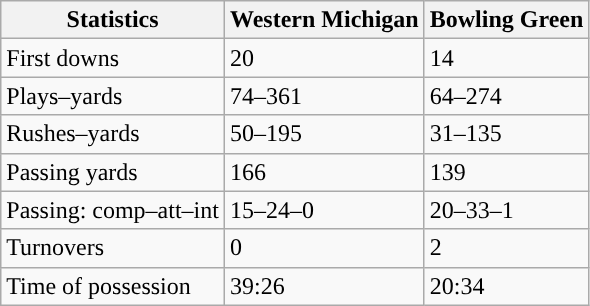<table class="wikitable" style="float:left">
<tr>
<th>Statistics</th>
<th>Western Michigan</th>
<th>Bowling Green</th>
</tr>
<tr>
<td>First downs</td>
<td>20</td>
<td>14</td>
</tr>
<tr>
<td>Plays–yards</td>
<td>74–361</td>
<td>64–274</td>
</tr>
<tr>
<td>Rushes–yards</td>
<td>50–195</td>
<td>31–135</td>
</tr>
<tr>
<td>Passing yards</td>
<td>166</td>
<td>139</td>
</tr>
<tr>
<td>Passing: comp–att–int</td>
<td>15–24–0</td>
<td>20–33–1</td>
</tr>
<tr>
<td>Turnovers</td>
<td>0</td>
<td>2</td>
</tr>
<tr>
<td>Time of possession</td>
<td>39:26</td>
<td>20:34</td>
</tr>
</table>
